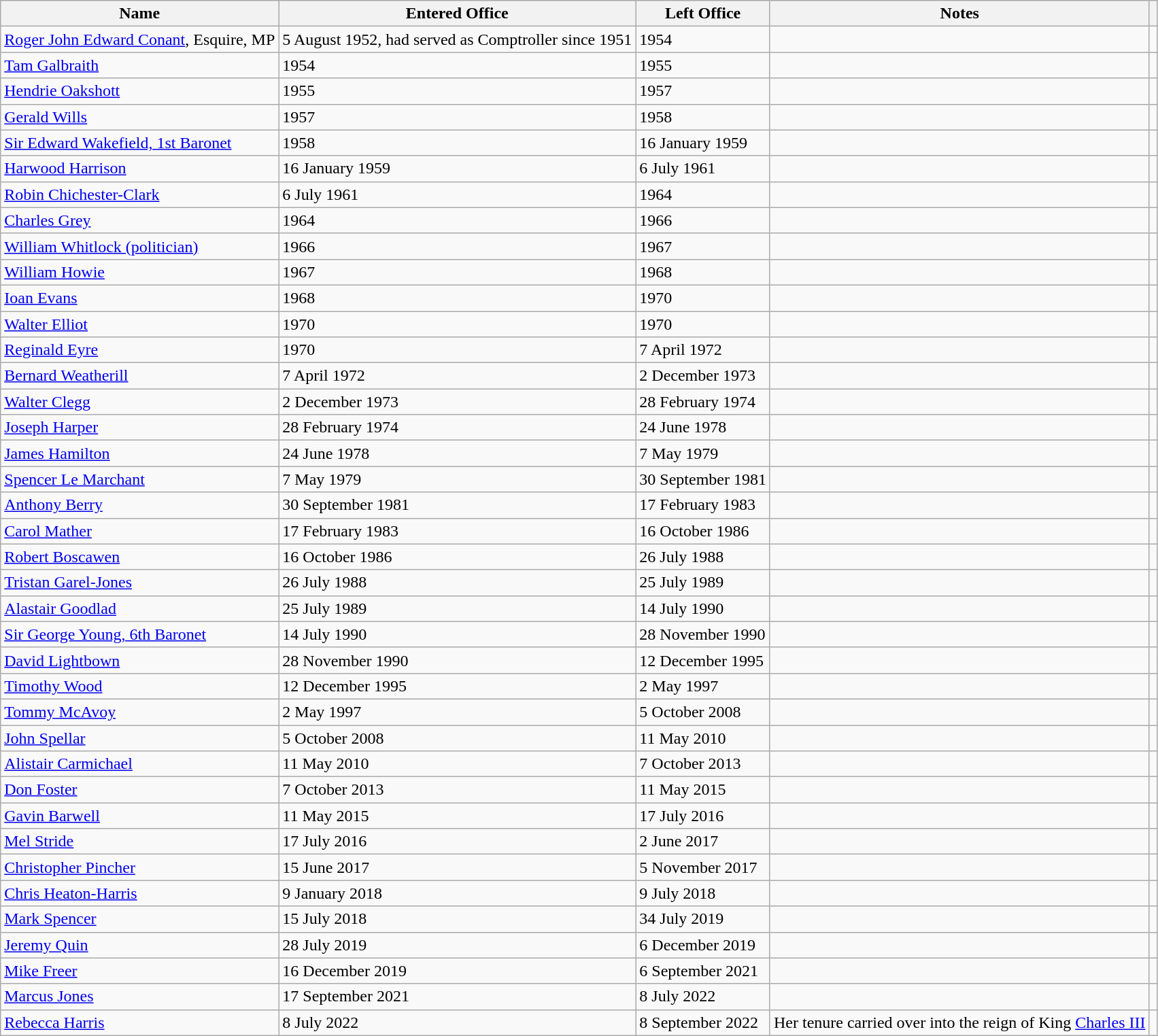<table class="wikitable" style="text-align:left">
<tr>
<th>Name</th>
<th>Entered Office</th>
<th>Left Office</th>
<th>Notes</th>
<th></th>
</tr>
<tr>
<td><a href='#'>Roger John Edward Conant</a>, Esquire, MP</td>
<td>5 August 1952, had served as Comptroller since 1951</td>
<td>1954</td>
<td></td>
<td></td>
</tr>
<tr>
<td><a href='#'>Tam Galbraith</a></td>
<td>1954</td>
<td>1955</td>
<td></td>
<td></td>
</tr>
<tr>
<td><a href='#'>Hendrie Oakshott</a></td>
<td>1955</td>
<td>1957</td>
<td></td>
<td></td>
</tr>
<tr>
<td><a href='#'>Gerald Wills</a></td>
<td>1957</td>
<td>1958</td>
<td></td>
<td></td>
</tr>
<tr>
<td><a href='#'>Sir Edward Wakefield, 1st Baronet</a></td>
<td>1958</td>
<td>16 January 1959</td>
<td></td>
<td></td>
</tr>
<tr>
<td><a href='#'>Harwood Harrison</a></td>
<td>16 January 1959</td>
<td>6 July 1961</td>
<td></td>
<td></td>
</tr>
<tr>
<td><a href='#'>Robin Chichester-Clark</a></td>
<td>6 July 1961</td>
<td>1964</td>
<td></td>
<td></td>
</tr>
<tr>
<td><a href='#'>Charles Grey</a></td>
<td>1964</td>
<td>1966</td>
<td></td>
<td></td>
</tr>
<tr>
<td><a href='#'>William Whitlock (politician)</a></td>
<td>1966</td>
<td>1967</td>
<td></td>
<td></td>
</tr>
<tr>
<td><a href='#'>William Howie</a></td>
<td>1967</td>
<td>1968</td>
<td></td>
<td></td>
</tr>
<tr>
<td><a href='#'>Ioan Evans</a></td>
<td>1968</td>
<td>1970</td>
<td></td>
<td></td>
</tr>
<tr>
<td><a href='#'>Walter Elliot</a></td>
<td>1970</td>
<td>1970</td>
<td></td>
<td></td>
</tr>
<tr>
<td><a href='#'>Reginald Eyre</a></td>
<td>1970</td>
<td>7 April 1972</td>
<td></td>
<td></td>
</tr>
<tr>
<td><a href='#'>Bernard Weatherill</a></td>
<td>7 April 1972</td>
<td>2 December 1973</td>
<td></td>
<td></td>
</tr>
<tr>
<td><a href='#'>Walter Clegg</a></td>
<td>2 December 1973</td>
<td>28 February 1974</td>
<td></td>
<td></td>
</tr>
<tr>
<td><a href='#'>Joseph Harper</a></td>
<td>28 February 1974</td>
<td>24 June 1978</td>
<td></td>
<td></td>
</tr>
<tr>
<td><a href='#'>James Hamilton</a></td>
<td>24 June 1978</td>
<td>7 May 1979</td>
<td></td>
<td></td>
</tr>
<tr>
<td><a href='#'>Spencer Le Marchant</a></td>
<td>7 May 1979</td>
<td>30 September 1981</td>
<td></td>
<td></td>
</tr>
<tr>
<td><a href='#'>Anthony Berry</a></td>
<td>30 September 1981</td>
<td>17 February 1983</td>
<td></td>
<td></td>
</tr>
<tr>
<td><a href='#'>Carol Mather</a></td>
<td>17 February 1983</td>
<td>16 October 1986</td>
<td></td>
<td></td>
</tr>
<tr>
<td><a href='#'>Robert Boscawen</a></td>
<td>16 October 1986</td>
<td>26 July 1988</td>
<td></td>
<td></td>
</tr>
<tr>
<td><a href='#'>Tristan Garel-Jones</a></td>
<td>26 July 1988</td>
<td>25 July 1989</td>
<td></td>
<td></td>
</tr>
<tr>
<td><a href='#'>Alastair Goodlad</a></td>
<td>25 July 1989</td>
<td>14 July 1990</td>
<td></td>
<td></td>
</tr>
<tr>
<td><a href='#'>Sir George Young, 6th Baronet</a></td>
<td>14 July 1990</td>
<td>28 November 1990</td>
<td></td>
<td></td>
</tr>
<tr>
<td><a href='#'>David Lightbown</a></td>
<td>28 November 1990</td>
<td>12 December 1995</td>
<td></td>
<td></td>
</tr>
<tr>
<td><a href='#'>Timothy Wood</a></td>
<td>12 December 1995</td>
<td>2 May 1997</td>
<td></td>
<td></td>
</tr>
<tr>
<td><a href='#'>Tommy McAvoy</a></td>
<td>2 May 1997</td>
<td>5 October 2008</td>
<td></td>
<td></td>
</tr>
<tr>
<td><a href='#'>John Spellar</a></td>
<td>5 October 2008</td>
<td>11 May 2010</td>
<td></td>
<td></td>
</tr>
<tr>
<td><a href='#'>Alistair Carmichael</a></td>
<td>11 May 2010</td>
<td>7 October 2013</td>
<td></td>
<td></td>
</tr>
<tr>
<td><a href='#'>Don Foster</a></td>
<td>7 October 2013</td>
<td>11 May 2015</td>
<td></td>
<td></td>
</tr>
<tr>
<td><a href='#'>Gavin Barwell</a></td>
<td>11 May 2015</td>
<td>17 July 2016</td>
<td></td>
<td></td>
</tr>
<tr>
<td><a href='#'>Mel Stride</a></td>
<td>17 July 2016</td>
<td>2 June 2017</td>
<td></td>
<td></td>
</tr>
<tr>
<td><a href='#'>Christopher Pincher</a></td>
<td>15 June 2017</td>
<td>5 November 2017</td>
<td></td>
<td></td>
</tr>
<tr>
<td><a href='#'>Chris Heaton-Harris</a></td>
<td>9 January 2018</td>
<td>9 July 2018</td>
<td></td>
<td></td>
</tr>
<tr>
<td><a href='#'>Mark Spencer</a></td>
<td>15 July 2018</td>
<td>34 July 2019</td>
<td></td>
<td></td>
</tr>
<tr>
<td><a href='#'>Jeremy Quin</a></td>
<td>28 July 2019</td>
<td>6 December 2019</td>
<td></td>
<td></td>
</tr>
<tr>
<td><a href='#'>Mike Freer</a></td>
<td>16 December 2019</td>
<td>6 September 2021</td>
<td></td>
<td></td>
</tr>
<tr>
<td><a href='#'>Marcus Jones</a></td>
<td>17 September 2021</td>
<td>8 July 2022</td>
<td></td>
<td></td>
</tr>
<tr>
<td><a href='#'>Rebecca Harris</a></td>
<td>8 July 2022</td>
<td>8 September 2022</td>
<td>Her tenure carried over into the reign of King <a href='#'>Charles III</a></td>
<td></td>
</tr>
</table>
